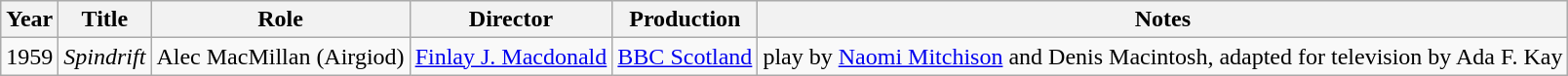<table class="wikitable">
<tr>
<th>Year</th>
<th>Title</th>
<th>Role</th>
<th>Director</th>
<th>Production</th>
<th>Notes</th>
</tr>
<tr>
<td>1959</td>
<td><em>Spindrift</em></td>
<td>Alec MacMillan (Airgiod)</td>
<td><a href='#'>Finlay J. Macdonald</a></td>
<td><a href='#'>BBC Scotland</a></td>
<td>play by <a href='#'>Naomi Mitchison</a> and Denis Macintosh, adapted for television by Ada F. Kay</td>
</tr>
</table>
